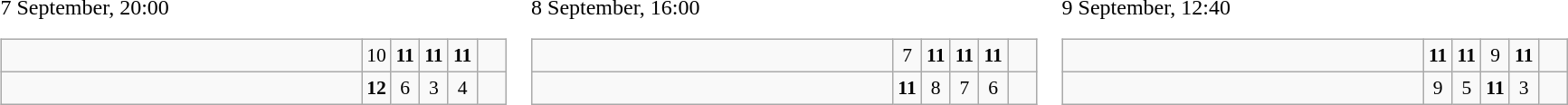<table>
<tr>
<td>7 September, 20:00<br><table class="wikitable" style="text-align:center; font-size:90%;">
<tr>
<td style="width:18em; text-align:left;"><strong></strong></td>
<td style="width:1em">10</td>
<td style="width:1em"><strong>11</strong></td>
<td style="width:1em"><strong>11</strong></td>
<td style="width:1em"><strong>11</strong></td>
<td style="width:1em"></td>
</tr>
<tr>
<td style="text-align:left;"></td>
<td><strong>12</strong></td>
<td>6</td>
<td>3</td>
<td>4</td>
<td></td>
</tr>
</table>
</td>
<td>8 September, 16:00<br><table class="wikitable" style="text-align:center; font-size:90%;">
<tr>
<td style="width:18em; text-align:left;"><strong></strong></td>
<td style="width:1em">7</td>
<td style="width:1em"><strong>11</strong></td>
<td style="width:1em"><strong>11</strong></td>
<td style="width:1em"><strong>11</strong></td>
<td style="width:1em"></td>
</tr>
<tr>
<td style="text-align:left;"></td>
<td><strong>11</strong></td>
<td>8</td>
<td>7</td>
<td>6</td>
<td></td>
</tr>
</table>
</td>
<td>9 September, 12:40<br><table class="wikitable" style="text-align:center; font-size:90%;">
<tr>
<td style="width:18em; text-align:left;"><strong></strong></td>
<td style="width:1em"><strong>11</strong></td>
<td style="width:1em"><strong>11</strong></td>
<td style="width:1em">9</td>
<td style="width:1em"><strong>11</strong></td>
<td style="width:1em"></td>
</tr>
<tr>
<td style="text-align:left;"></td>
<td>9</td>
<td>5</td>
<td><strong>11</strong></td>
<td>3</td>
<td></td>
</tr>
</table>
</td>
</tr>
</table>
